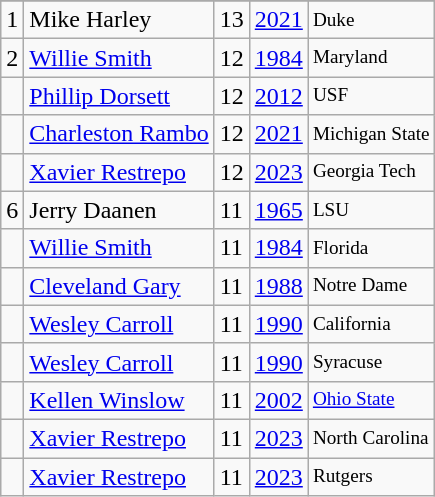<table class="wikitable">
<tr>
</tr>
<tr>
<td>1</td>
<td>Mike Harley</td>
<td>13</td>
<td><a href='#'>2021</a></td>
<td style="font-size:80%;">Duke</td>
</tr>
<tr>
<td>2</td>
<td><a href='#'>Willie Smith</a></td>
<td>12</td>
<td><a href='#'>1984</a></td>
<td style="font-size:80%;">Maryland</td>
</tr>
<tr>
<td></td>
<td><a href='#'>Phillip Dorsett</a></td>
<td>12</td>
<td><a href='#'>2012</a></td>
<td style="font-size:80%;">USF</td>
</tr>
<tr>
<td></td>
<td><a href='#'>Charleston Rambo</a></td>
<td>12</td>
<td><a href='#'>2021</a></td>
<td style="font-size:80%;">Michigan State</td>
</tr>
<tr>
<td></td>
<td><a href='#'>Xavier Restrepo</a></td>
<td>12</td>
<td><a href='#'>2023</a></td>
<td style="font-size:80%;">Georgia Tech</td>
</tr>
<tr>
<td>6</td>
<td>Jerry Daanen</td>
<td>11</td>
<td><a href='#'>1965</a></td>
<td style="font-size:80%;">LSU</td>
</tr>
<tr>
<td></td>
<td><a href='#'>Willie Smith</a></td>
<td>11</td>
<td><a href='#'>1984</a></td>
<td style="font-size:80%;">Florida</td>
</tr>
<tr>
<td></td>
<td><a href='#'>Cleveland Gary</a></td>
<td>11</td>
<td><a href='#'>1988</a></td>
<td style="font-size:80%;">Notre Dame</td>
</tr>
<tr>
<td></td>
<td><a href='#'>Wesley Carroll</a></td>
<td>11</td>
<td><a href='#'>1990</a></td>
<td style="font-size:80%;">California</td>
</tr>
<tr>
<td></td>
<td><a href='#'>Wesley Carroll</a></td>
<td>11</td>
<td><a href='#'>1990</a></td>
<td style="font-size:80%;">Syracuse</td>
</tr>
<tr>
<td></td>
<td><a href='#'>Kellen Winslow</a></td>
<td>11</td>
<td><a href='#'>2002</a></td>
<td style="font-size:80%;"><a href='#'>Ohio State</a></td>
</tr>
<tr>
<td></td>
<td><a href='#'>Xavier Restrepo</a></td>
<td>11</td>
<td><a href='#'>2023</a></td>
<td style="font-size:80%;">North Carolina</td>
</tr>
<tr>
<td></td>
<td><a href='#'>Xavier Restrepo</a></td>
<td>11</td>
<td><a href='#'>2023</a></td>
<td style="font-size:80%;">Rutgers</td>
</tr>
</table>
